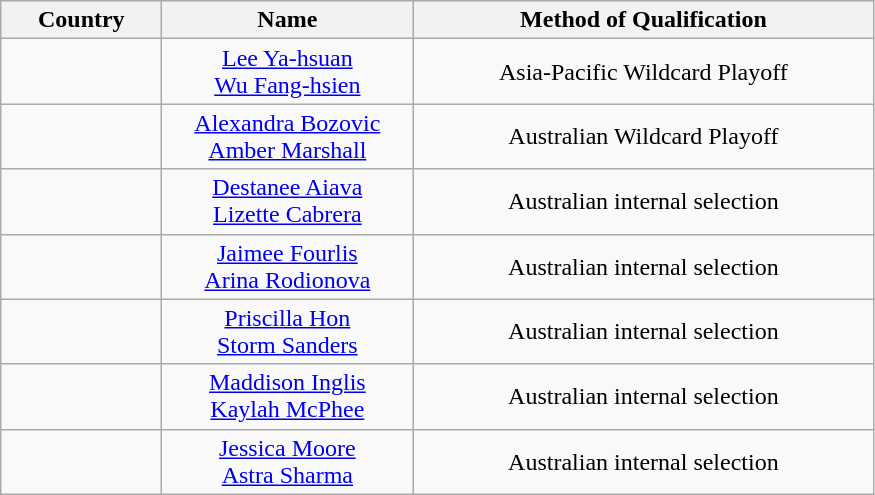<table class="wikitable" style="text-align: center;">
<tr>
<th style="width:100px;">Country</th>
<th width=160>Name</th>
<th width=300>Method of Qualification</th>
</tr>
<tr>
<td> <br> </td>
<td><a href='#'>Lee Ya-hsuan</a><br><a href='#'>Wu Fang-hsien</a></td>
<td>Asia-Pacific Wildcard Playoff</td>
</tr>
<tr>
<td> <br> </td>
<td><a href='#'>Alexandra Bozovic</a><br><a href='#'>Amber Marshall</a></td>
<td>Australian Wildcard Playoff</td>
</tr>
<tr>
<td> <br> </td>
<td><a href='#'>Destanee Aiava</a><br><a href='#'>Lizette Cabrera</a></td>
<td>Australian internal selection</td>
</tr>
<tr>
<td> <br> </td>
<td><a href='#'>Jaimee Fourlis</a><br><a href='#'>Arina Rodionova</a></td>
<td>Australian internal selection</td>
</tr>
<tr>
<td> <br> </td>
<td><a href='#'>Priscilla Hon</a><br><a href='#'>Storm Sanders</a></td>
<td>Australian internal selection</td>
</tr>
<tr>
<td> <br> </td>
<td><a href='#'>Maddison Inglis</a><br><a href='#'>Kaylah McPhee</a></td>
<td>Australian internal selection</td>
</tr>
<tr>
<td> <br> </td>
<td><a href='#'>Jessica Moore</a><br><a href='#'>Astra Sharma</a></td>
<td>Australian internal selection</td>
</tr>
</table>
